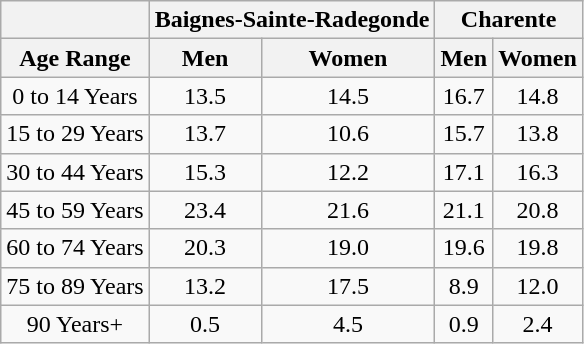<table class="wikitable" style="text-align:center;">
<tr>
<th></th>
<th colspan=2>Baignes-Sainte-Radegonde</th>
<th colspan=2>Charente</th>
</tr>
<tr>
<th>Age Range</th>
<th>Men</th>
<th>Women</th>
<th>Men</th>
<th>Women</th>
</tr>
<tr>
<td>0 to 14 Years</td>
<td>13.5</td>
<td>14.5</td>
<td>16.7</td>
<td>14.8</td>
</tr>
<tr>
<td>15 to 29 Years</td>
<td>13.7</td>
<td>10.6</td>
<td>15.7</td>
<td>13.8</td>
</tr>
<tr>
<td>30 to 44 Years</td>
<td>15.3</td>
<td>12.2</td>
<td>17.1</td>
<td>16.3</td>
</tr>
<tr>
<td>45 to 59 Years</td>
<td>23.4</td>
<td>21.6</td>
<td>21.1</td>
<td>20.8</td>
</tr>
<tr>
<td>60 to 74 Years</td>
<td>20.3</td>
<td>19.0</td>
<td>19.6</td>
<td>19.8</td>
</tr>
<tr>
<td>75 to 89 Years</td>
<td>13.2</td>
<td>17.5</td>
<td>8.9</td>
<td>12.0</td>
</tr>
<tr>
<td>90 Years+</td>
<td>0.5</td>
<td>4.5</td>
<td>0.9</td>
<td>2.4</td>
</tr>
</table>
